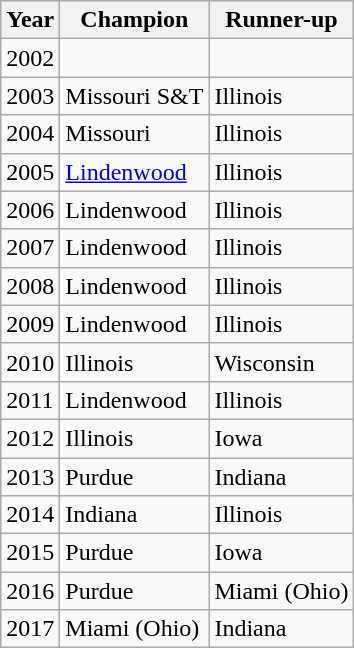<table class="wikitable">
<tr>
<th>Year</th>
<th>Champion</th>
<th>Runner-up</th>
</tr>
<tr>
<td>2002</td>
<td></td>
<td></td>
</tr>
<tr>
<td>2003</td>
<td>Missouri S&T</td>
<td>Illinois</td>
</tr>
<tr>
<td>2004</td>
<td>Missouri</td>
<td>Illinois</td>
</tr>
<tr>
<td>2005</td>
<td><a href='#'>Lindenwood</a></td>
<td>Illinois</td>
</tr>
<tr>
<td>2006</td>
<td>Lindenwood</td>
<td>Illinois</td>
</tr>
<tr>
<td>2007</td>
<td>Lindenwood</td>
<td>Illinois</td>
</tr>
<tr>
<td>2008</td>
<td>Lindenwood</td>
<td>Illinois</td>
</tr>
<tr>
<td>2009</td>
<td>Lindenwood</td>
<td>Illinois</td>
</tr>
<tr>
<td>2010</td>
<td>Illinois</td>
<td>Wisconsin</td>
</tr>
<tr>
<td>2011</td>
<td>Lindenwood</td>
<td>Illinois</td>
</tr>
<tr>
<td>2012</td>
<td>Illinois</td>
<td>Iowa</td>
</tr>
<tr>
<td>2013</td>
<td>Purdue</td>
<td>Indiana</td>
</tr>
<tr>
<td>2014</td>
<td>Indiana</td>
<td>Illinois</td>
</tr>
<tr>
<td>2015</td>
<td>Purdue</td>
<td>Iowa</td>
</tr>
<tr>
<td>2016</td>
<td>Purdue</td>
<td>Miami (Ohio)</td>
</tr>
<tr>
<td>2017</td>
<td>Miami (Ohio)</td>
<td>Indiana</td>
</tr>
</table>
